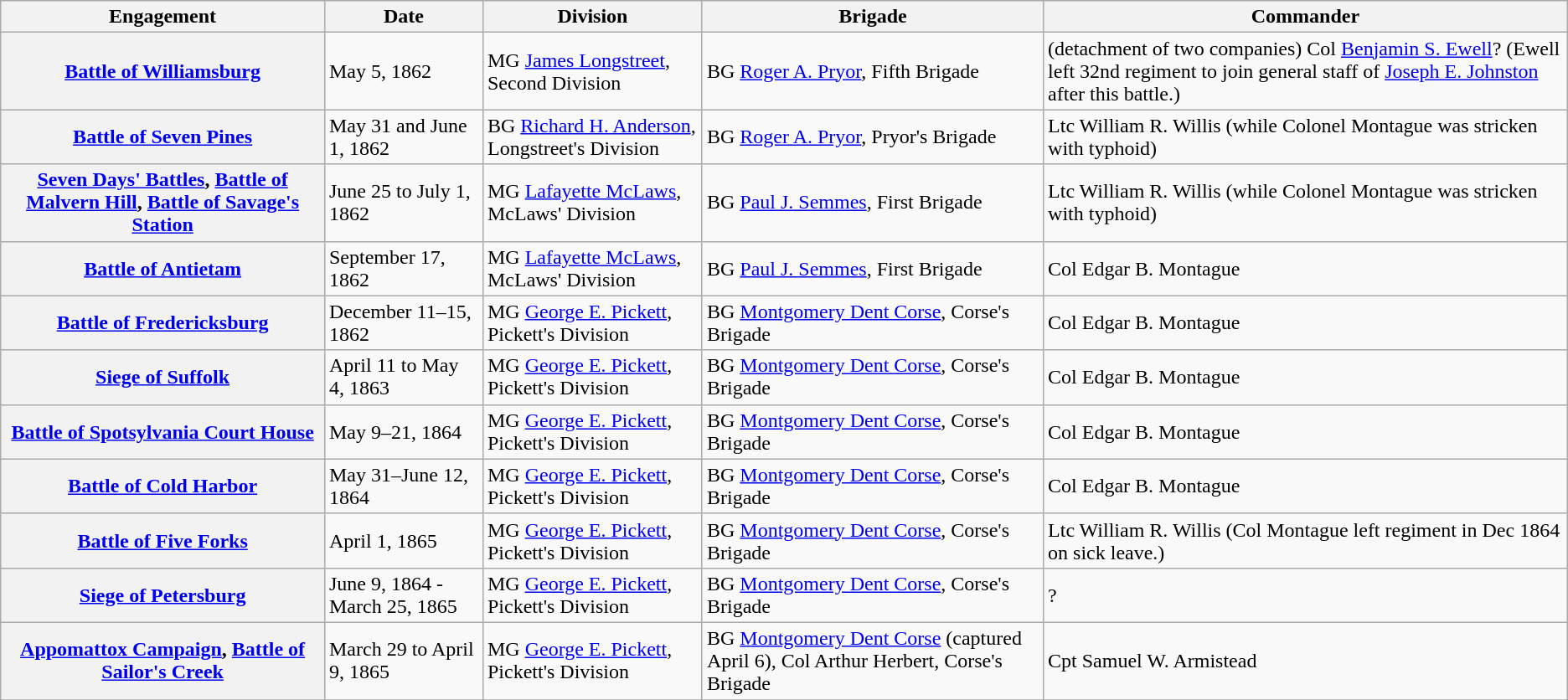<table class=wikitable>
<tr>
<th>Engagement</th>
<th>Date</th>
<th>Division</th>
<th>Brigade</th>
<th>Commander</th>
</tr>
<tr>
<th><a href='#'>Battle of Williamsburg</a></th>
<td>May 5, 1862</td>
<td>MG <a href='#'>James Longstreet</a>, Second Division</td>
<td>BG <a href='#'>Roger A. Pryor</a>, Fifth Brigade</td>
<td>(detachment of two companies) Col <a href='#'>Benjamin S. Ewell</a>? (Ewell left 32nd regiment to join general staff of <a href='#'>Joseph E. Johnston</a> after this battle.)</td>
</tr>
<tr>
<th><a href='#'>Battle of Seven Pines</a></th>
<td>May 31 and June 1, 1862</td>
<td>BG <a href='#'>Richard H. Anderson</a>, Longstreet's Division</td>
<td>BG <a href='#'>Roger A. Pryor</a>, Pryor's Brigade</td>
<td>Ltc William R. Willis (while Colonel Montague was stricken with typhoid)</td>
</tr>
<tr>
<th><a href='#'>Seven Days' Battles</a>, <a href='#'>Battle of Malvern Hill</a>, <a href='#'>Battle of Savage's Station</a></th>
<td>June 25 to July 1, 1862</td>
<td>MG <a href='#'>Lafayette McLaws</a>, McLaws' Division</td>
<td>BG <a href='#'>Paul J. Semmes</a>, First Brigade</td>
<td>Ltc William R. Willis (while Colonel Montague was stricken with typhoid)</td>
</tr>
<tr>
<th><a href='#'>Battle of Antietam</a></th>
<td>September 17, 1862</td>
<td>MG <a href='#'>Lafayette McLaws</a>, McLaws' Division</td>
<td>BG <a href='#'>Paul J. Semmes</a>, First Brigade</td>
<td>Col Edgar B. Montague</td>
</tr>
<tr>
<th><a href='#'>Battle of Fredericksburg</a></th>
<td>December 11–15, 1862</td>
<td>MG <a href='#'>George E. Pickett</a>, Pickett's Division</td>
<td>BG <a href='#'>Montgomery Dent Corse</a>, Corse's Brigade</td>
<td>Col Edgar B. Montague</td>
</tr>
<tr>
<th><a href='#'>Siege of Suffolk</a></th>
<td>April 11 to May 4, 1863</td>
<td>MG <a href='#'>George E. Pickett</a>, Pickett's Division</td>
<td>BG <a href='#'>Montgomery Dent Corse</a>, Corse's Brigade</td>
<td>Col Edgar B. Montague</td>
</tr>
<tr>
<th><a href='#'>Battle of Spotsylvania Court House</a></th>
<td>May 9–21, 1864</td>
<td>MG <a href='#'>George E. Pickett</a>, Pickett's Division</td>
<td>BG <a href='#'>Montgomery Dent Corse</a>, Corse's Brigade</td>
<td>Col Edgar B. Montague</td>
</tr>
<tr>
<th><a href='#'>Battle of Cold Harbor</a></th>
<td>May 31–June 12, 1864</td>
<td>MG <a href='#'>George E. Pickett</a>, Pickett's Division</td>
<td>BG <a href='#'>Montgomery Dent Corse</a>, Corse's Brigade</td>
<td>Col Edgar B. Montague</td>
</tr>
<tr>
<th><a href='#'>Battle of Five Forks</a></th>
<td>April 1, 1865</td>
<td>MG <a href='#'>George E. Pickett</a>, Pickett's Division</td>
<td>BG <a href='#'>Montgomery Dent Corse</a>, Corse's Brigade</td>
<td>Ltc William R. Willis (Col Montague left regiment in Dec 1864 on sick leave.)</td>
</tr>
<tr>
<th><a href='#'>Siege of Petersburg</a></th>
<td>June 9, 1864 - March 25, 1865</td>
<td>MG <a href='#'>George E. Pickett</a>, Pickett's Division</td>
<td>BG <a href='#'>Montgomery Dent Corse</a>, Corse's Brigade</td>
<td>?</td>
</tr>
<tr>
<th><a href='#'>Appomattox Campaign</a>, <a href='#'>Battle of Sailor's Creek</a></th>
<td>March 29 to April 9, 1865</td>
<td>MG <a href='#'>George E. Pickett</a>, Pickett's Division</td>
<td>BG <a href='#'>Montgomery Dent Corse</a> (captured April 6), Col Arthur Herbert, Corse's Brigade</td>
<td>Cpt Samuel W. Armistead</td>
</tr>
<tr>
</tr>
</table>
